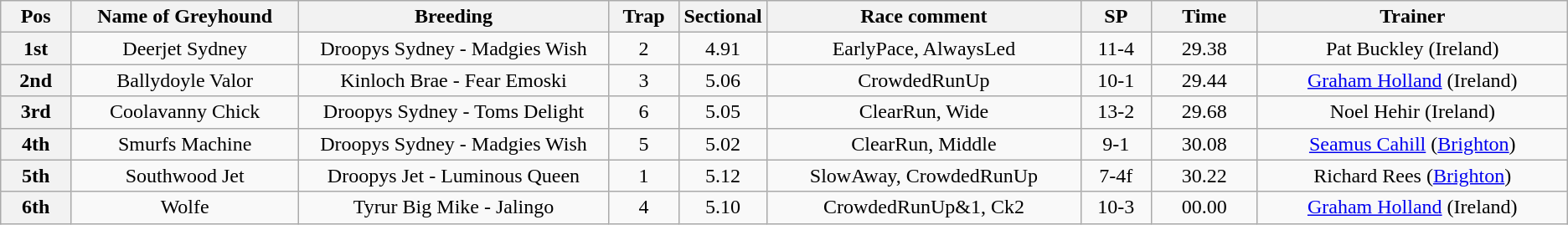<table class="wikitable" style="text-align: center">
<tr>
<th width=50>Pos</th>
<th width=180>Name of Greyhound</th>
<th width=250>Breeding</th>
<th width=50>Trap</th>
<th width=50>Sectional</th>
<th width=250>Race comment</th>
<th width=50>SP</th>
<th width=80>Time</th>
<th width=250>Trainer</th>
</tr>
<tr>
<th>1st</th>
<td>Deerjet Sydney</td>
<td>Droopys Sydney - Madgies Wish</td>
<td>2</td>
<td>4.91</td>
<td>EarlyPace, AlwaysLed</td>
<td>11-4</td>
<td>29.38</td>
<td>Pat Buckley (Ireland)</td>
</tr>
<tr>
<th>2nd</th>
<td>Ballydoyle Valor</td>
<td>Kinloch Brae - Fear Emoski</td>
<td>3</td>
<td>5.06</td>
<td>CrowdedRunUp</td>
<td>10-1</td>
<td>29.44</td>
<td><a href='#'>Graham Holland</a> (Ireland)</td>
</tr>
<tr>
<th>3rd</th>
<td>Coolavanny Chick</td>
<td>Droopys Sydney - Toms Delight</td>
<td>6</td>
<td>5.05</td>
<td>ClearRun, Wide</td>
<td>13-2</td>
<td>29.68</td>
<td>Noel Hehir (Ireland)</td>
</tr>
<tr>
<th>4th</th>
<td>Smurfs Machine</td>
<td>Droopys Sydney - Madgies Wish</td>
<td>5</td>
<td>5.02</td>
<td>ClearRun, Middle</td>
<td>9-1</td>
<td>30.08</td>
<td><a href='#'>Seamus Cahill</a> (<a href='#'>Brighton</a>)</td>
</tr>
<tr>
<th>5th</th>
<td>Southwood Jet</td>
<td>Droopys Jet - Luminous Queen</td>
<td>1</td>
<td>5.12</td>
<td>SlowAway, CrowdedRunUp</td>
<td>7-4f</td>
<td>30.22</td>
<td>Richard Rees (<a href='#'>Brighton</a>)</td>
</tr>
<tr>
<th>6th</th>
<td>Wolfe</td>
<td>Tyrur Big Mike - Jalingo</td>
<td>4</td>
<td>5.10</td>
<td>CrowdedRunUp&1, Ck2</td>
<td>10-3</td>
<td>00.00</td>
<td><a href='#'>Graham Holland</a> (Ireland)</td>
</tr>
</table>
